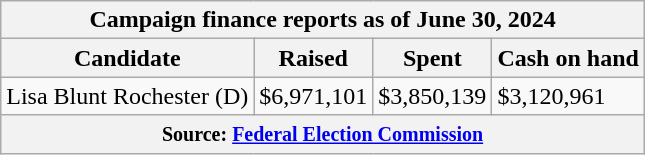<table class="wikitable sortable">
<tr>
<th colspan=4>Campaign finance reports as of June 30, 2024</th>
</tr>
<tr style="text-align:center;">
<th>Candidate</th>
<th>Raised</th>
<th>Spent</th>
<th>Cash on hand</th>
</tr>
<tr>
<td>Lisa Blunt Rochester (D)</td>
<td>$6,971,101</td>
<td>$3,850,139</td>
<td>$3,120,961</td>
</tr>
<tr>
<th colspan="4"><small>Source: <a href='#'>Federal Election Commission</a></small></th>
</tr>
</table>
